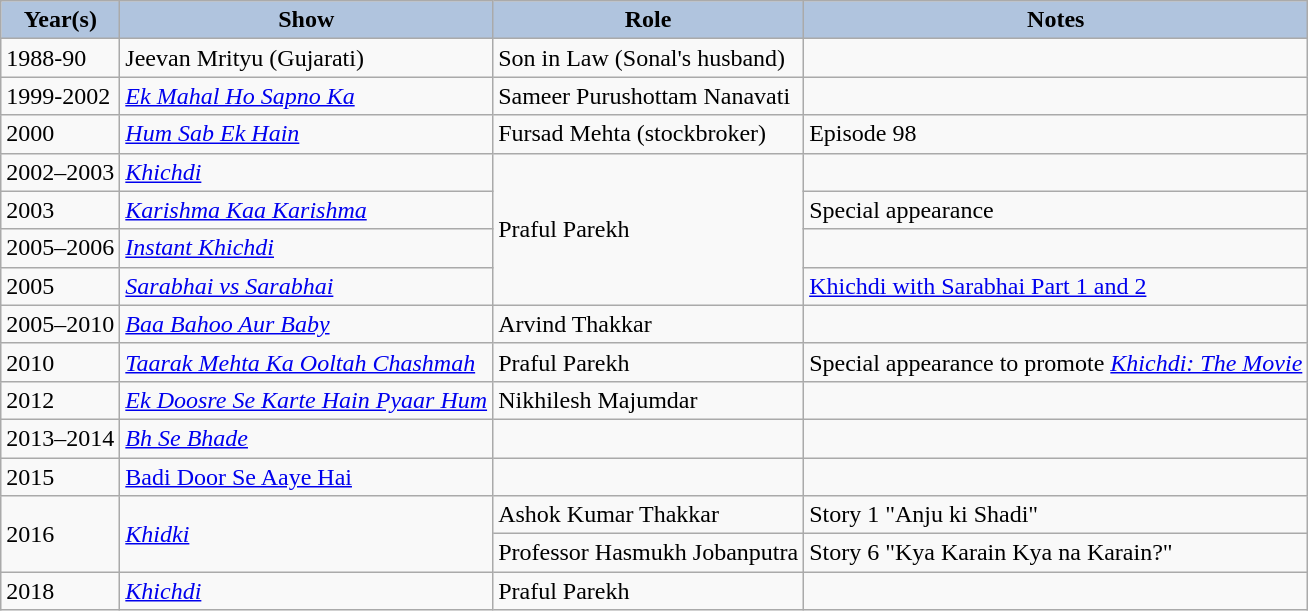<table class="wikitable sortable">
<tr>
<th style="background:#B0C4DE;">Year(s)</th>
<th style="background:#B0C4DE;">Show</th>
<th style="background:#B0C4DE;">Role</th>
<th style="background:#B0C4DE;">Notes</th>
</tr>
<tr>
<td>1988-90</td>
<td>Jeevan Mrityu (Gujarati)</td>
<td>Son in Law (Sonal's husband)</td>
</tr>
<tr>
<td>1999-2002</td>
<td><em><a href='#'>Ek Mahal Ho Sapno Ka</a></em></td>
<td>Sameer Purushottam Nanavati</td>
<td></td>
</tr>
<tr>
<td>2000</td>
<td><em><a href='#'>Hum Sab Ek Hain</a></em></td>
<td>Fursad Mehta (stockbroker)</td>
<td>Episode 98</td>
</tr>
<tr>
<td>2002–2003</td>
<td><em><a href='#'>Khichdi</a></em></td>
<td rowspan="4">Praful Parekh</td>
<td></td>
</tr>
<tr>
<td>2003</td>
<td><em><a href='#'>Karishma Kaa Karishma</a></em></td>
<td>Special appearance</td>
</tr>
<tr>
<td>2005–2006</td>
<td><em><a href='#'>Instant Khichdi</a></em></td>
<td></td>
</tr>
<tr>
<td>2005</td>
<td><em><a href='#'>Sarabhai vs Sarabhai</a></em></td>
<td><a href='#'>Khichdi with Sarabhai Part 1 and 2</a></td>
</tr>
<tr>
<td>2005–2010</td>
<td><em><a href='#'>Baa Bahoo Aur Baby</a></em></td>
<td>Arvind Thakkar</td>
<td></td>
</tr>
<tr>
<td>2010</td>
<td><em><a href='#'>Taarak Mehta Ka Ooltah Chashmah</a></em></td>
<td>Praful Parekh</td>
<td>Special appearance to promote <em><a href='#'>Khichdi: The Movie</a></em></td>
</tr>
<tr>
<td>2012</td>
<td><em><a href='#'>Ek Doosre Se Karte Hain Pyaar Hum</a></em></td>
<td>Nikhilesh Majumdar</td>
<td></td>
</tr>
<tr>
<td>2013–2014</td>
<td><em><a href='#'>Bh Se Bhade</a></em></td>
<td></td>
<td></td>
</tr>
<tr>
<td>2015</td>
<td><a href='#'>Badi Door Se Aaye Hai</a></td>
<td></td>
<td></td>
</tr>
<tr>
<td rowspan="2">2016</td>
<td rowspan="2"><em><a href='#'>Khidki</a></em></td>
<td>Ashok Kumar Thakkar</td>
<td>Story 1 "Anju ki Shadi"</td>
</tr>
<tr>
<td>Professor Hasmukh Jobanputra</td>
<td>Story 6 "Kya Karain Kya na Karain?"</td>
</tr>
<tr>
<td>2018</td>
<td><em><a href='#'>Khichdi</a></em></td>
<td>Praful Parekh</td>
<td></td>
</tr>
</table>
